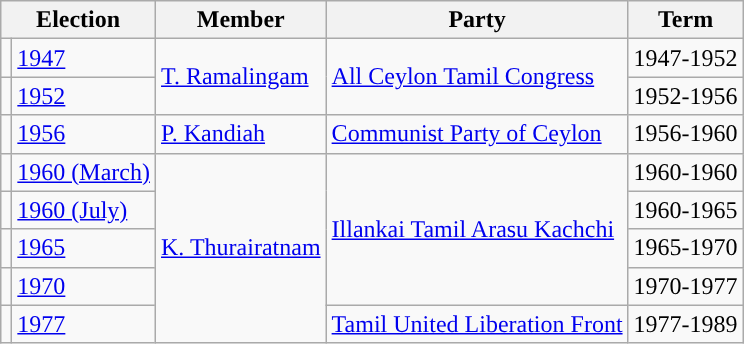<table class="wikitable">
<tr>
<th colspan="2">Election</th>
<th>Member</th>
<th>Party</th>
<th>Term</th>
</tr>
<tr>
<td style="background-color: "></td>
<td><a href='#'>1947</a></td>
<td rowspan ="2"><a href='#'>T. Ramalingam</a></td>
<td rowspan ="2"><a href='#'>All Ceylon Tamil Congress</a></td>
<td>1947-1952</td>
</tr>
<tr>
<td style="background-color: "></td>
<td><a href='#'>1952</a></td>
<td>1952-1956</td>
</tr>
<tr>
<td style="background-color: "></td>
<td><a href='#'>1956</a></td>
<td><a href='#'>P. Kandiah</a></td>
<td><a href='#'>Communist Party of Ceylon</a></td>
<td>1956-1960</td>
</tr>
<tr>
<td style="background-color: "></td>
<td><a href='#'>1960 (March)</a></td>
<td rowspan ="5"><a href='#'>K. Thurairatnam</a></td>
<td rowspan ="4"><a href='#'>Illankai Tamil Arasu Kachchi</a></td>
<td>1960-1960</td>
</tr>
<tr>
<td style="background-color: "></td>
<td><a href='#'>1960 (July)</a></td>
<td>1960-1965</td>
</tr>
<tr>
<td style="background-color: "></td>
<td><a href='#'>1965</a></td>
<td>1965-1970</td>
</tr>
<tr>
<td style="background-color: "></td>
<td><a href='#'>1970</a></td>
<td>1970-1977</td>
</tr>
<tr>
<td style="background-color: "></td>
<td><a href='#'>1977</a></td>
<td><a href='#'>Tamil United Liberation Front</a></td>
<td>1977-1989</td>
</tr>
</table>
